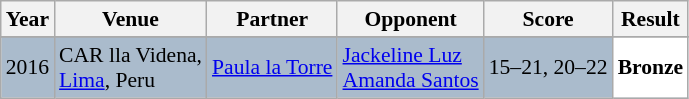<table class="sortable wikitable" style="font-size: 90%;">
<tr>
<th>Year</th>
<th>Venue</th>
<th>Partner</th>
<th>Opponent</th>
<th>Score</th>
<th>Result</th>
</tr>
<tr>
</tr>
<tr style="background:#AABBCC">
<td align="center">2016</td>
<td align="left">CAR lla Videna,<br><a href='#'>Lima</a>, Peru</td>
<td align="left"> <a href='#'>Paula la Torre</a></td>
<td align="left"> <a href='#'>Jackeline Luz</a><br> <a href='#'>Amanda Santos</a></td>
<td align="left">15–21, 20–22</td>
<td style="text-align:left; background:white"> <strong>Bronze</strong></td>
</tr>
</table>
